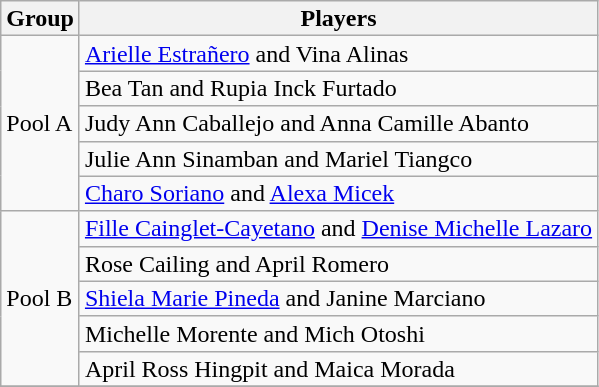<table class="wikitable" style="text-align:left; line-height:16px; width:auto;">
<tr>
<th>Group</th>
<th>Players</th>
</tr>
<tr>
<td rowspan=5>Pool A</td>
<td><a href='#'>Arielle Estrañero</a> and Vina Alinas</td>
</tr>
<tr>
<td>Bea Tan and Rupia Inck Furtado</td>
</tr>
<tr>
<td>Judy Ann Caballejo and Anna Camille Abanto</td>
</tr>
<tr>
<td>Julie Ann Sinamban and Mariel Tiangco</td>
</tr>
<tr>
<td><a href='#'>Charo Soriano</a> and <a href='#'>Alexa Micek</a></td>
</tr>
<tr>
<td rowspan=5>Pool B</td>
<td><a href='#'>Fille Cainglet-Cayetano</a> and <a href='#'>Denise Michelle Lazaro</a></td>
</tr>
<tr>
<td>Rose Cailing and April Romero</td>
</tr>
<tr>
<td><a href='#'>Shiela Marie Pineda</a> and Janine Marciano</td>
</tr>
<tr>
<td>Michelle Morente and Mich Otoshi</td>
</tr>
<tr>
<td>April Ross Hingpit and Maica Morada</td>
</tr>
<tr>
</tr>
</table>
